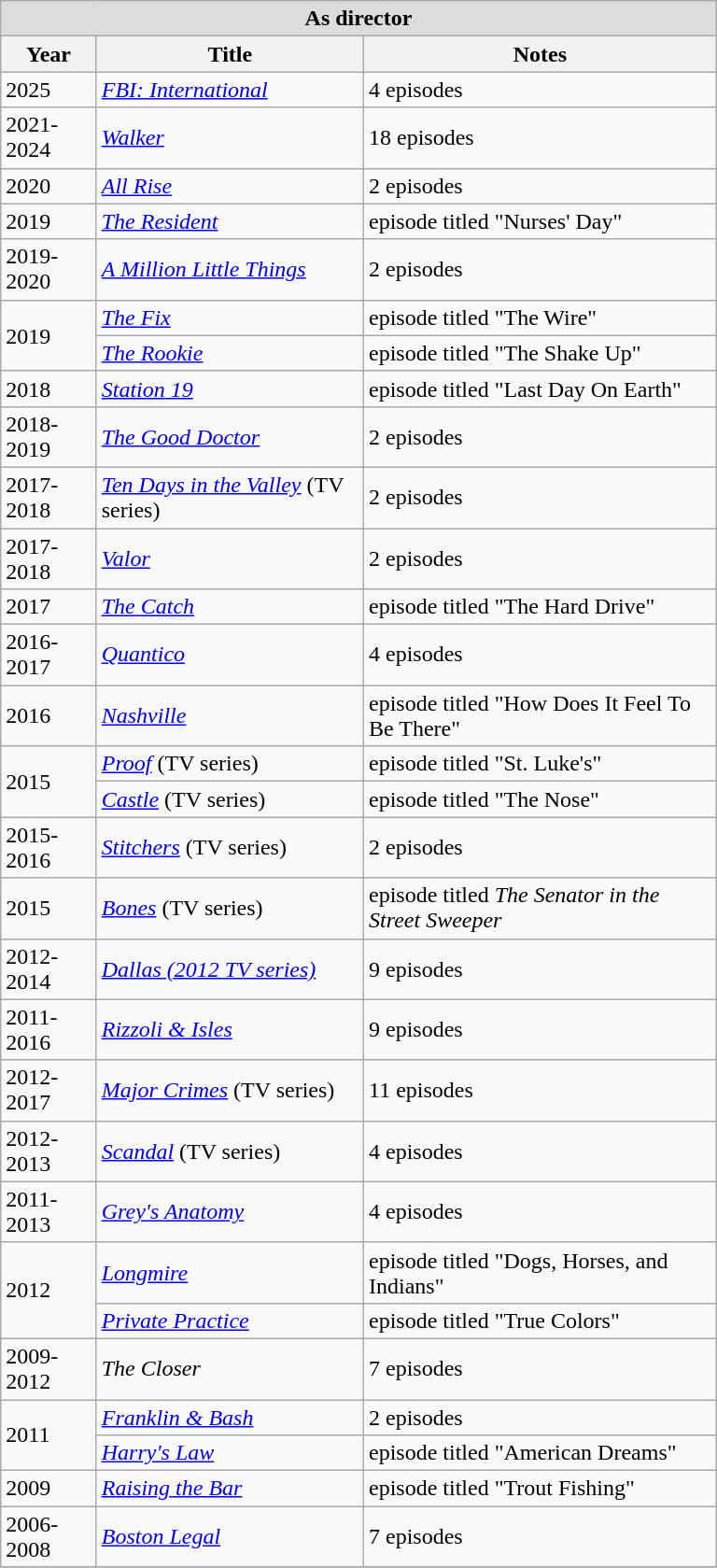<table class="wikitable sortable" style="width:32em;">
<tr>
<th colspan="3" style="background-color:#DCDCDC;color:black;"><strong>As director</strong></th>
</tr>
<tr style="text-align:center;">
<th>Year</th>
<th>Title</th>
<th>Notes</th>
</tr>
<tr>
<td>2025</td>
<td><em><a href='#'>FBI: International</a></em></td>
<td>4 episodes</td>
</tr>
<tr>
<td>2021-2024</td>
<td><em><a href='#'>Walker</a></em></td>
<td>18 episodes</td>
</tr>
<tr>
<td>2020</td>
<td><em><a href='#'>All Rise</a></em></td>
<td>2 episodes</td>
</tr>
<tr>
<td>2019</td>
<td><em><a href='#'>The Resident</a></em></td>
<td>episode titled "Nurses' Day"</td>
</tr>
<tr>
<td>2019-2020</td>
<td><em><a href='#'>A Million Little Things</a></em></td>
<td>2 episodes</td>
</tr>
<tr>
<td rowspan=2>2019</td>
<td><em><a href='#'>The Fix</a></em></td>
<td>episode titled "The Wire"</td>
</tr>
<tr>
<td><em><a href='#'>The Rookie</a></em></td>
<td>episode titled "The Shake Up"</td>
</tr>
<tr>
<td>2018</td>
<td><em><a href='#'>Station 19</a></em></td>
<td>episode titled "Last Day On Earth"</td>
</tr>
<tr>
<td>2018-2019</td>
<td><em><a href='#'>The Good Doctor</a></em></td>
<td>2 episodes</td>
</tr>
<tr>
<td>2017-2018</td>
<td><em><a href='#'>Ten Days in the Valley</a></em> (TV series)</td>
<td>2 episodes</td>
</tr>
<tr>
<td>2017-2018</td>
<td><em><a href='#'>Valor</a></em></td>
<td>2 episodes</td>
</tr>
<tr>
<td>2017</td>
<td><em><a href='#'>The Catch</a></em></td>
<td>episode titled "The Hard Drive"</td>
</tr>
<tr>
<td>2016-2017</td>
<td><em><a href='#'>Quantico</a></em></td>
<td>4 episodes</td>
</tr>
<tr>
<td>2016</td>
<td><em><a href='#'>Nashville</a></em></td>
<td>episode titled "How Does It Feel To Be There"</td>
</tr>
<tr>
<td rowspan=2>2015</td>
<td><em><a href='#'>Proof</a></em> (TV series)</td>
<td>episode titled "St. Luke's"</td>
</tr>
<tr>
<td><em><a href='#'>Castle</a></em> (TV series)</td>
<td>episode titled "The Nose"</td>
</tr>
<tr>
<td>2015-2016</td>
<td><em><a href='#'>Stitchers</a></em> (TV series)</td>
<td>2 episodes</td>
</tr>
<tr>
<td>2015</td>
<td><em><a href='#'>Bones</a></em> (TV series)</td>
<td>episode titled <em>The Senator in the Street Sweeper</em></td>
</tr>
<tr>
<td>2012-2014</td>
<td><em><a href='#'>Dallas (2012 TV series)</a></em></td>
<td>9 episodes</td>
</tr>
<tr>
<td>2011-2016</td>
<td><em><a href='#'>Rizzoli & Isles</a></em></td>
<td>9 episodes</td>
</tr>
<tr>
<td>2012-2017</td>
<td><em><a href='#'>Major Crimes</a></em> (TV series)</td>
<td>11 episodes</td>
</tr>
<tr>
<td>2012-2013</td>
<td><em><a href='#'>Scandal</a></em> (TV series)</td>
<td>4 episodes</td>
</tr>
<tr>
<td>2011-2013</td>
<td><em><a href='#'>Grey's Anatomy</a></em></td>
<td>4 episodes</td>
</tr>
<tr>
<td rowspan=2>2012</td>
<td><em><a href='#'>Longmire</a></em></td>
<td>episode titled "Dogs, Horses, and Indians"</td>
</tr>
<tr>
<td><em><a href='#'>Private Practice</a></em></td>
<td>episode titled "True Colors"</td>
</tr>
<tr>
<td>2009-2012</td>
<td><em>The Closer</em></td>
<td>7 episodes</td>
</tr>
<tr>
<td rowspan=2>2011</td>
<td><em><a href='#'>Franklin & Bash</a></em></td>
<td>2 episodes</td>
</tr>
<tr>
<td><em><a href='#'>Harry's Law</a></em></td>
<td>episode titled "American Dreams"</td>
</tr>
<tr>
<td>2009</td>
<td><em><a href='#'>Raising the Bar</a></em></td>
<td>episode titled "Trout Fishing"</td>
</tr>
<tr>
<td>2006-2008</td>
<td><em><a href='#'>Boston Legal</a></em></td>
<td>7 episodes</td>
</tr>
<tr>
</tr>
</table>
